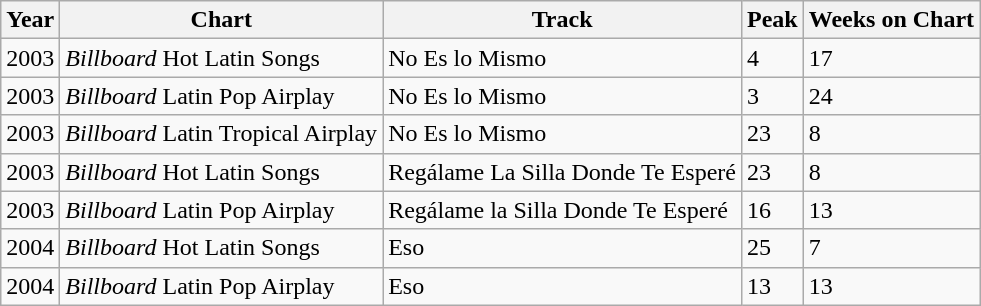<table class="wikitable">
<tr>
<th>Year</th>
<th>Chart</th>
<th>Track</th>
<th>Peak</th>
<th>Weeks on Chart</th>
</tr>
<tr>
<td>2003</td>
<td><em>Billboard</em> Hot Latin Songs</td>
<td>No Es lo Mismo</td>
<td>4</td>
<td>17</td>
</tr>
<tr>
<td>2003</td>
<td><em>Billboard</em> Latin Pop Airplay</td>
<td>No Es lo Mismo</td>
<td>3</td>
<td>24</td>
</tr>
<tr>
<td>2003</td>
<td><em>Billboard</em> Latin Tropical Airplay</td>
<td>No Es lo Mismo</td>
<td>23</td>
<td>8</td>
</tr>
<tr>
<td>2003</td>
<td><em>Billboard</em> Hot Latin Songs</td>
<td>Regálame La Silla Donde Te Esperé</td>
<td>23</td>
<td>8</td>
</tr>
<tr>
<td>2003</td>
<td><em>Billboard</em> Latin Pop Airplay</td>
<td>Regálame la Silla Donde Te Esperé</td>
<td>16</td>
<td>13</td>
</tr>
<tr>
<td>2004</td>
<td><em>Billboard</em> Hot Latin Songs</td>
<td>Eso</td>
<td>25</td>
<td>7</td>
</tr>
<tr>
<td>2004</td>
<td><em>Billboard</em> Latin Pop Airplay</td>
<td>Eso</td>
<td>13</td>
<td>13</td>
</tr>
</table>
